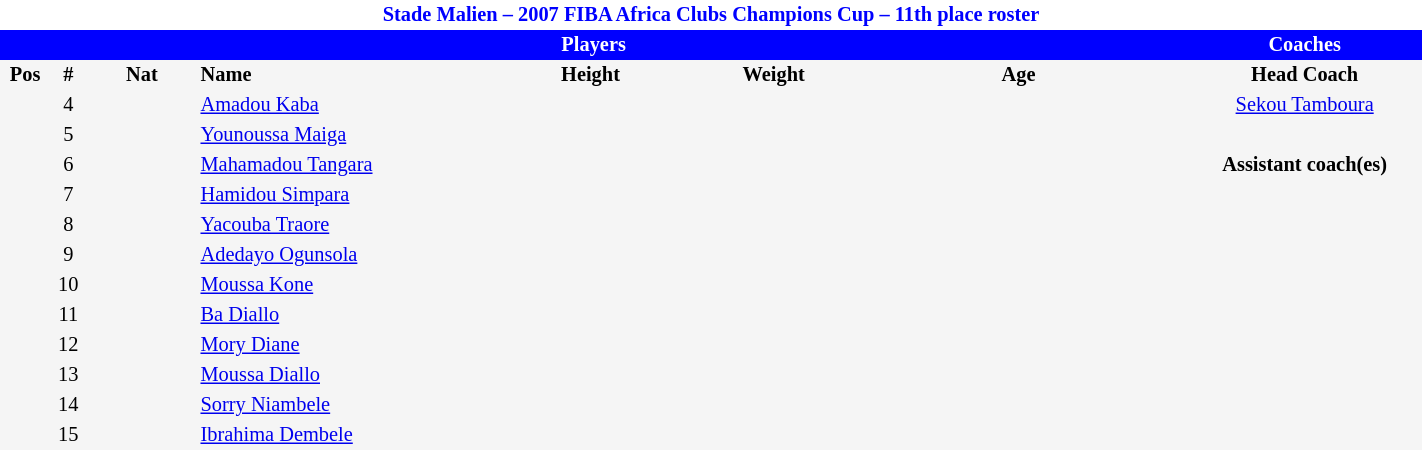<table border=0 cellpadding=2 cellspacing=0  |- bgcolor=#f5f5f5 style="text-align:center; font-size:85%;" width=75%>
<tr>
<td colspan="8" style="background: white; color: blue"><strong>Stade Malien – 2007 FIBA Africa Clubs Champions Cup – 11th place roster</strong></td>
</tr>
<tr>
<td colspan="7" style="background: blue; color: white"><strong>Players</strong></td>
<td style="background: blue; color: white"><strong>Coaches</strong></td>
</tr>
<tr style="background=#f5f5f5; color: black">
<th width=5px>Pos</th>
<th width=5px>#</th>
<th width=50px>Nat</th>
<th width=135px align=left>Name</th>
<th width=100px>Height</th>
<th width=70px>Weight</th>
<th width=160px>Age</th>
<th width=110px>Head Coach</th>
</tr>
<tr>
<td></td>
<td>4</td>
<td></td>
<td align=left><a href='#'>Amadou Kaba</a></td>
<td></td>
<td></td>
<td><span></span></td>
<td> <a href='#'>Sekou Tamboura</a></td>
</tr>
<tr>
<td></td>
<td>5</td>
<td></td>
<td align=left><a href='#'>Younoussa Maiga</a></td>
<td></td>
<td></td>
<td><span></span></td>
</tr>
<tr>
<td></td>
<td>6</td>
<td></td>
<td align=left><a href='#'>Mahamadou Tangara</a></td>
<td></td>
<td></td>
<td><span></span></td>
<td><strong>Assistant coach(es)</strong></td>
</tr>
<tr>
<td></td>
<td>7</td>
<td></td>
<td align=left><a href='#'>Hamidou Simpara</a></td>
<td></td>
<td></td>
<td><span></span></td>
</tr>
<tr>
<td></td>
<td>8</td>
<td></td>
<td align=left><a href='#'>Yacouba Traore</a></td>
<td></td>
<td></td>
<td><span></span></td>
</tr>
<tr>
<td></td>
<td>9</td>
<td></td>
<td align=left><a href='#'>Adedayo Ogunsola</a></td>
<td></td>
<td></td>
<td><span></span></td>
</tr>
<tr>
<td></td>
<td>10</td>
<td></td>
<td align=left><a href='#'>Moussa Kone</a></td>
<td></td>
<td></td>
<td><span></span></td>
</tr>
<tr>
<td></td>
<td>11</td>
<td></td>
<td align=left><a href='#'>Ba Diallo</a></td>
<td></td>
<td></td>
<td><span></span></td>
</tr>
<tr>
<td></td>
<td>12</td>
<td></td>
<td align=left><a href='#'>Mory Diane</a></td>
<td></td>
<td></td>
<td><span></span></td>
</tr>
<tr>
<td></td>
<td>13</td>
<td></td>
<td align=left><a href='#'>Moussa Diallo</a></td>
<td></td>
<td></td>
<td><span></span></td>
</tr>
<tr>
<td></td>
<td>14</td>
<td></td>
<td align=left><a href='#'>Sorry Niambele</a></td>
<td></td>
<td></td>
<td><span></span></td>
</tr>
<tr>
<td></td>
<td>15</td>
<td></td>
<td align=left><a href='#'>Ibrahima Dembele</a></td>
<td></td>
<td></td>
<td><span></span></td>
</tr>
</table>
